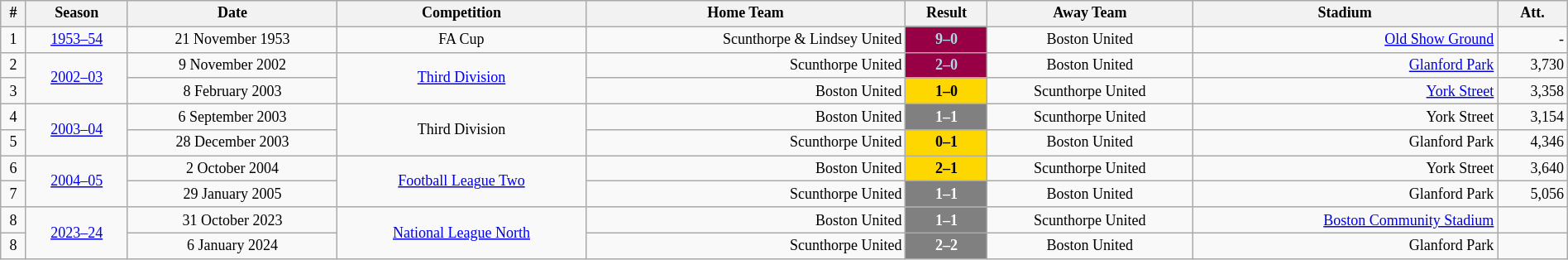<table class="wikitable" style="text-align: center; width: 100%; font-size: 12px">
<tr>
<th><strong>#</strong></th>
<th><strong>Season</strong></th>
<th><strong>Date</strong></th>
<th><strong>Competition</strong></th>
<th><strong>Home Team</strong></th>
<th><strong>Result</strong></th>
<th><strong>Away Team</strong></th>
<th><strong>Stadium</strong></th>
<th><strong>Att.</strong></th>
</tr>
<tr>
<td>1</td>
<td><a href='#'>1953–54</a></td>
<td>21 November 1953</td>
<td>FA Cup</td>
<td style="text-align:right;">Scunthorpe & Lindsey United</td>
<td style="background:#970045; text-align:center; color:lightblue;"><strong>9–0</strong></td>
<td>Boston United</td>
<td style="text-align:right;"><a href='#'>Old Show Ground</a></td>
<td style="text-align:right;">-</td>
</tr>
<tr>
<td>2</td>
<td rowspan=2><a href='#'>2002–03</a></td>
<td>9 November 2002</td>
<td rowspan=2><a href='#'>Third Division</a></td>
<td style="text-align:right;">Scunthorpe United</td>
<td style="background:#970045; text-align:center; color:lightblue;"><strong>2–0</strong></td>
<td>Boston United</td>
<td style="text-align:right;"><a href='#'>Glanford Park</a></td>
<td style="text-align:right;">3,730</td>
</tr>
<tr>
<td>3</td>
<td>8 February 2003</td>
<td style="text-align:right;">Boston United</td>
<td style="background:#FFD700; text-align:center; color:black;"><strong>1–0</strong></td>
<td>Scunthorpe United</td>
<td style="text-align:right;"><a href='#'>York Street</a></td>
<td style="text-align:right;">3,358</td>
</tr>
<tr>
<td>4</td>
<td rowspan=2><a href='#'>2003–04</a></td>
<td>6 September 2003</td>
<td rowspan=2>Third Division</td>
<td style="text-align:right;">Boston United</td>
<td style="background:#808080; text-align:center; color:white;"><strong>1–1</strong></td>
<td>Scunthorpe United</td>
<td style="text-align:right;">York Street</td>
<td style="text-align:right;">3,154</td>
</tr>
<tr>
<td>5</td>
<td>28 December 2003</td>
<td style="text-align:right;">Scunthorpe United</td>
<td style="background:#FFD700; text-align:center; color:black;"><strong>0–1</strong></td>
<td>Boston United</td>
<td style="text-align:right;">Glanford Park</td>
<td style="text-align:right;">4,346</td>
</tr>
<tr>
<td>6</td>
<td rowspan=2><a href='#'>2004–05</a></td>
<td>2 October 2004</td>
<td rowspan=2><a href='#'>Football League Two</a></td>
<td style="text-align:right;">Boston United</td>
<td style="background:#FFD700; text-align:center; color:black;"><strong>2–1</strong></td>
<td>Scunthorpe United</td>
<td style="text-align:right;">York Street</td>
<td style="text-align:right;">3,640</td>
</tr>
<tr>
<td>7</td>
<td>29 January 2005</td>
<td style="text-align:right;">Scunthorpe United</td>
<td style="background:#808080; text-align:center; color:white;"><strong>1–1</strong></td>
<td>Boston United</td>
<td style="text-align:right;">Glanford Park</td>
<td style="text-align:right;">5,056</td>
</tr>
<tr>
<td>8</td>
<td rowspan=2><a href='#'>2023–24</a></td>
<td>31 October 2023</td>
<td rowspan=2><a href='#'>National League North</a></td>
<td style="text-align:right;">Boston United</td>
<td style="background:#808080; text-align:center; color:white;"><strong>1–1</strong></td>
<td>Scunthorpe United</td>
<td style="text-align:right;"><a href='#'>Boston Community Stadium</a></td>
<td style="text-align:right;"></td>
</tr>
<tr>
<td>8</td>
<td>6 January 2024</td>
<td style="text-align:right;">Scunthorpe United</td>
<td style="background:#808080; text-align:center; color:white;"><strong>2–2</strong></td>
<td>Boston United</td>
<td style="text-align:right;">Glanford Park</td>
<td style="text-align:right;"></td>
</tr>
</table>
